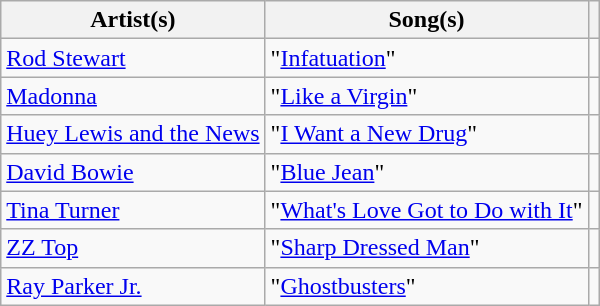<table class="wikitable plainrowheaders">
<tr>
<th scope="col">Artist(s)</th>
<th scope="col">Song(s)</th>
<th scope="col"></th>
</tr>
<tr>
<td><a href='#'>Rod Stewart</a></td>
<td>"<a href='#'>Infatuation</a>"</td>
<td style="text-align:center;"></td>
</tr>
<tr>
<td><a href='#'>Madonna</a></td>
<td>"<a href='#'>Like a Virgin</a>"</td>
<td style="text-align:center;"></td>
</tr>
<tr>
<td><a href='#'>Huey Lewis and the News</a></td>
<td>"<a href='#'>I Want a New Drug</a>"</td>
<td style="text-align:center;"></td>
</tr>
<tr>
<td><a href='#'>David Bowie</a></td>
<td>"<a href='#'>Blue Jean</a>" <br></td>
<td style="text-align:center;"></td>
</tr>
<tr>
<td><a href='#'>Tina Turner</a></td>
<td>"<a href='#'>What's Love Got to Do with It</a>"</td>
<td style="text-align:center;"></td>
</tr>
<tr>
<td><a href='#'>ZZ Top</a></td>
<td>"<a href='#'>Sharp Dressed Man</a>"</td>
<td style="text-align:center;"></td>
</tr>
<tr>
<td><a href='#'>Ray Parker Jr.</a></td>
<td>"<a href='#'>Ghostbusters</a>"</td>
<td style="text-align:center;"></td>
</tr>
</table>
